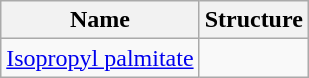<table class="wikitable skin-invert-image">
<tr>
<th>Name</th>
<th>Structure</th>
</tr>
<tr>
<td><a href='#'>Isopropyl palmitate</a></td>
<td></td>
</tr>
</table>
